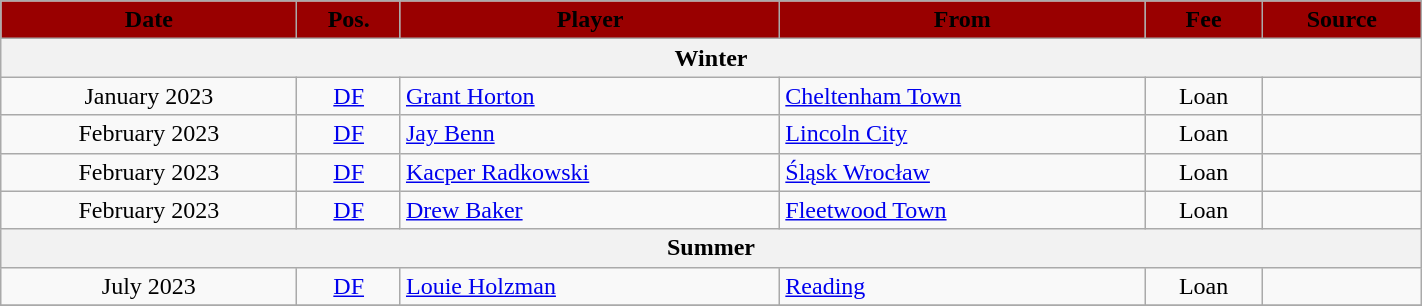<table class="wikitable" style="text-align:center;width:75%;">
<tr>
<th style=background:#990000;color:#000000>Date</th>
<th style=background:#990000;color:#000000>Pos.</th>
<th style=background:#990000;color:#000000>Player</th>
<th style=background:#990000;color:#000000>From</th>
<th style=background:#990000;color:#000000>Fee</th>
<th style=background:#990000;color:#000000>Source</th>
</tr>
<tr>
<th colspan=6>Winter</th>
</tr>
<tr>
<td>January 2023</td>
<td><a href='#'>DF</a></td>
<td align=left> <a href='#'>Grant Horton</a></td>
<td align=left> <a href='#'>Cheltenham Town</a></td>
<td>Loan</td>
<td></td>
</tr>
<tr>
<td>February 2023</td>
<td><a href='#'>DF</a></td>
<td align=left> <a href='#'>Jay Benn</a></td>
<td align=left> <a href='#'>Lincoln City</a></td>
<td>Loan</td>
<td></td>
</tr>
<tr>
<td>February 2023</td>
<td><a href='#'>DF</a></td>
<td align=left> <a href='#'>Kacper Radkowski</a></td>
<td align=left> <a href='#'>Śląsk Wrocław</a></td>
<td>Loan</td>
<td></td>
</tr>
<tr>
<td>February 2023</td>
<td><a href='#'>DF</a></td>
<td align=left> <a href='#'>Drew Baker</a></td>
<td align=left> <a href='#'>Fleetwood Town</a></td>
<td>Loan</td>
<td></td>
</tr>
<tr>
<th colspan=6>Summer</th>
</tr>
<tr>
<td>July 2023</td>
<td><a href='#'>DF</a></td>
<td align=left> <a href='#'>Louie Holzman</a></td>
<td align=left> <a href='#'>Reading</a></td>
<td>Loan</td>
<td></td>
</tr>
<tr>
</tr>
</table>
